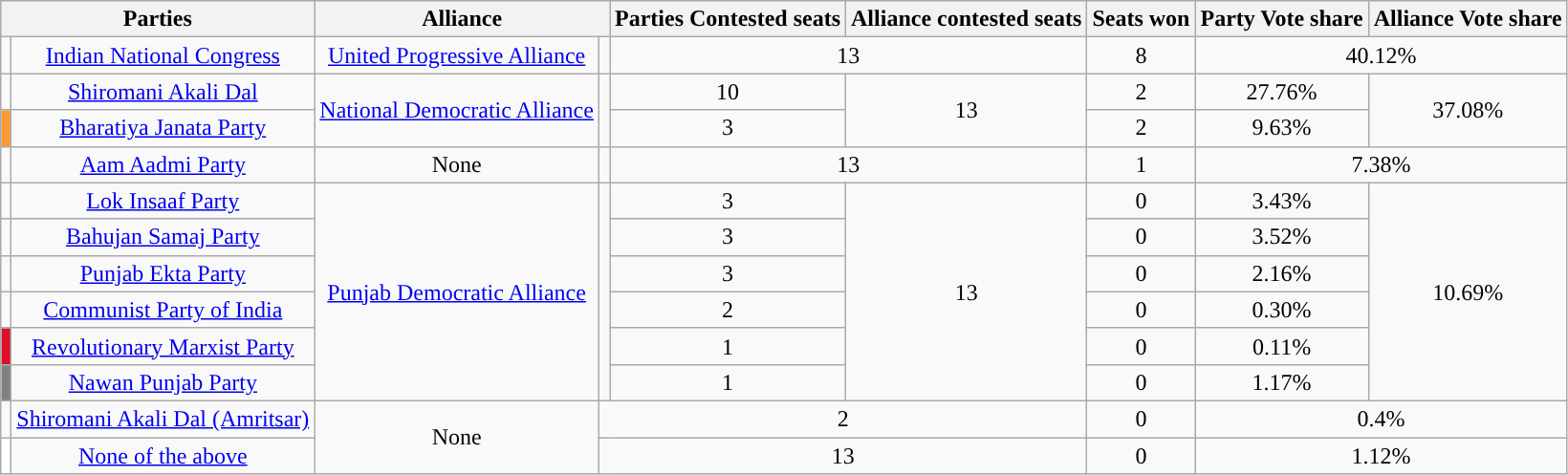<table class="wikitable" style="text-align:center">
<tr>
<th colspan="2">Parties</th>
<th colspan="2">Alliance</th>
<th>Parties Contested seats</th>
<th>Alliance contested seats</th>
<th>Seats won</th>
<th>Party Vote share</th>
<th>Alliance Vote share</th>
</tr>
<tr>
<td></td>
<td><a href='#'>Indian National Congress</a></td>
<td><a href='#'>United Progressive Alliance</a></td>
<td></td>
<td colspan="2">13</td>
<td>8</td>
<td colspan="2">40.12%</td>
</tr>
<tr>
<td></td>
<td><a href='#'>Shiromani Akali Dal</a></td>
<td rowspan="2"><a href='#'>National Democratic Alliance</a></td>
<td rowspan="2"></td>
<td>10</td>
<td rowspan="2">13</td>
<td>2</td>
<td>27.76%</td>
<td rowspan="2">37.08%</td>
</tr>
<tr>
<td style="color:inherit;background:#FF9933"></td>
<td><a href='#'>Bharatiya Janata Party</a></td>
<td>3</td>
<td>2</td>
<td>9.63%</td>
</tr>
<tr>
<td></td>
<td><a href='#'>Aam Aadmi Party</a></td>
<td>None</td>
<td></td>
<td colspan="2">13</td>
<td>1</td>
<td colspan="2">7.38%</td>
</tr>
<tr>
<td></td>
<td><a href='#'>Lok Insaaf Party</a></td>
<td rowspan="6"><a href='#'>Punjab Democratic Alliance</a></td>
<td rowspan="6"></td>
<td>3</td>
<td rowspan="6">13</td>
<td>0</td>
<td>3.43%</td>
<td rowspan="6">10.69%</td>
</tr>
<tr>
<td></td>
<td><a href='#'>Bahujan Samaj Party</a></td>
<td>3</td>
<td>0</td>
<td>3.52%</td>
</tr>
<tr>
<td></td>
<td><a href='#'>Punjab Ekta Party</a></td>
<td>3</td>
<td>0</td>
<td>2.16%</td>
</tr>
<tr>
<td></td>
<td><a href='#'>Communist Party of India</a></td>
<td>2</td>
<td>0</td>
<td>0.30%</td>
</tr>
<tr>
<td style="color:inherit;background:#DB0F27"></td>
<td><a href='#'>Revolutionary Marxist Party</a></td>
<td>1</td>
<td>0</td>
<td>0.11%</td>
</tr>
<tr>
<td bgcolor="gray"></td>
<td><a href='#'>Nawan Punjab Party</a></td>
<td>1</td>
<td>0</td>
<td>1.17%</td>
</tr>
<tr>
<td></td>
<td><a href='#'>Shiromani Akali Dal (Amritsar)</a></td>
<td rowspan="2">None</td>
<td colspan="3">2</td>
<td>0</td>
<td colspan="2">0.4%</td>
</tr>
<tr>
<td style="color:inherit;background:#ffffff"></td>
<td><a href='#'>None of the above</a></td>
<td colspan="3">13</td>
<td>0</td>
<td colspan="2">1.12%</td>
</tr>
</table>
